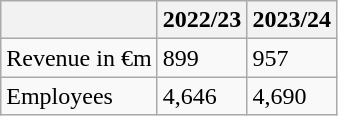<table class="wikitable">
<tr>
<th></th>
<th>2022/23</th>
<th>2023/24</th>
</tr>
<tr>
<td>Revenue in €m</td>
<td>899</td>
<td>957</td>
</tr>
<tr>
<td>Employees</td>
<td>4,646</td>
<td>4,690</td>
</tr>
</table>
